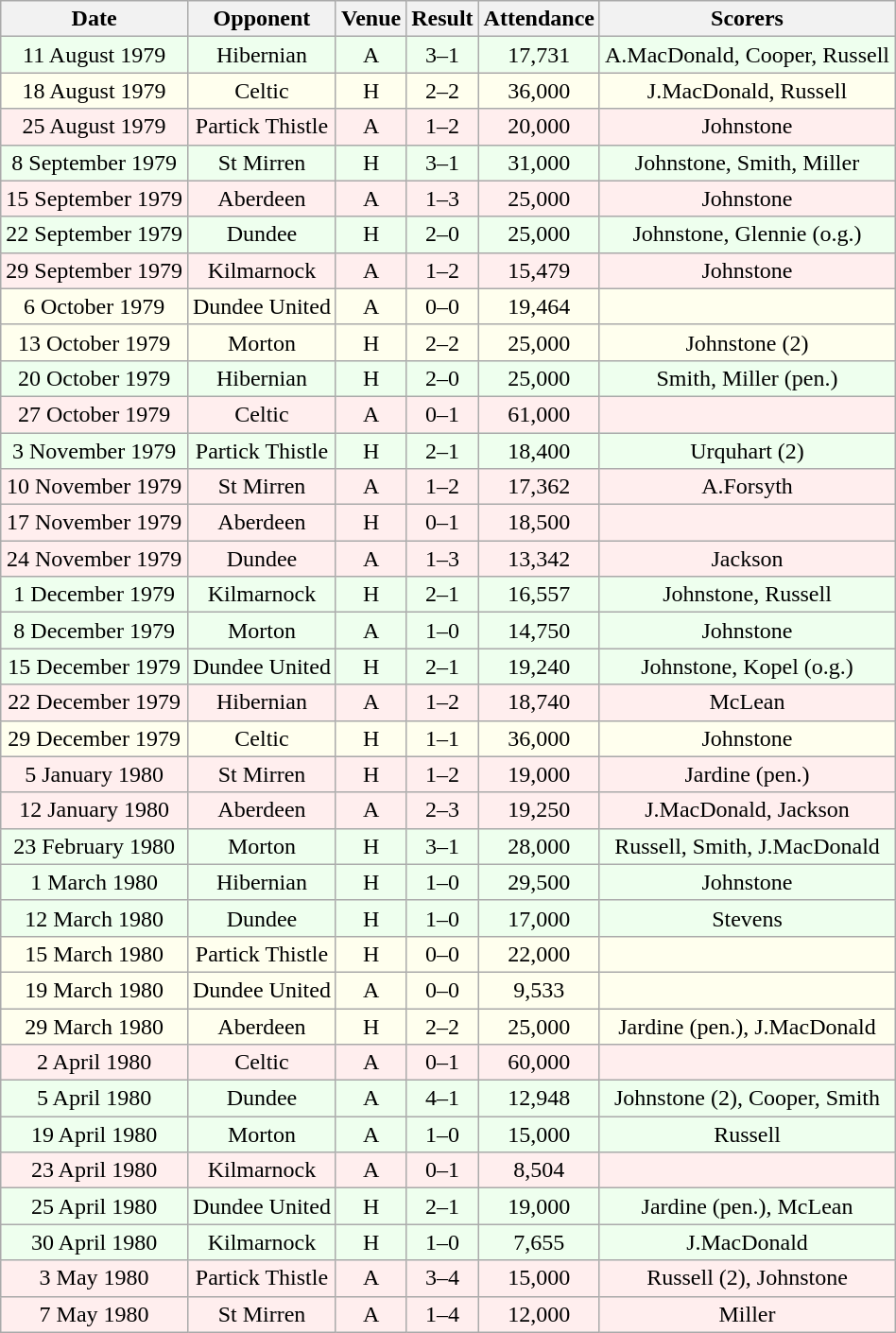<table class="wikitable sortable" style="font-size:100%; text-align:center">
<tr>
<th>Date</th>
<th>Opponent</th>
<th>Venue</th>
<th>Result</th>
<th>Attendance</th>
<th>Scorers</th>
</tr>
<tr bgcolor = "#EEFFEE">
<td>11 August 1979</td>
<td>Hibernian</td>
<td>A</td>
<td>3–1</td>
<td>17,731</td>
<td>A.MacDonald, Cooper, Russell</td>
</tr>
<tr bgcolor = "#FFFFEE">
<td>18 August 1979</td>
<td>Celtic</td>
<td>H</td>
<td>2–2</td>
<td>36,000</td>
<td>J.MacDonald, Russell</td>
</tr>
<tr bgcolor = "#FFEEEE">
<td>25 August 1979</td>
<td>Partick Thistle</td>
<td>A</td>
<td>1–2</td>
<td>20,000</td>
<td>Johnstone</td>
</tr>
<tr bgcolor = "#EEFFEE">
<td>8 September 1979</td>
<td>St Mirren</td>
<td>H</td>
<td>3–1</td>
<td>31,000</td>
<td>Johnstone, Smith, Miller</td>
</tr>
<tr bgcolor = "#FFEEEE">
<td>15 September 1979</td>
<td>Aberdeen</td>
<td>A</td>
<td>1–3</td>
<td>25,000</td>
<td>Johnstone</td>
</tr>
<tr bgcolor = "#EEFFEE">
<td>22 September 1979</td>
<td>Dundee</td>
<td>H</td>
<td>2–0</td>
<td>25,000</td>
<td>Johnstone, Glennie (o.g.)</td>
</tr>
<tr bgcolor = "#FFEEEE">
<td>29 September 1979</td>
<td>Kilmarnock</td>
<td>A</td>
<td>1–2</td>
<td>15,479</td>
<td>Johnstone</td>
</tr>
<tr bgcolor = "#FFFFEE">
<td>6 October 1979</td>
<td>Dundee United</td>
<td>A</td>
<td>0–0</td>
<td>19,464</td>
<td></td>
</tr>
<tr bgcolor = "#FFFFEE">
<td>13 October 1979</td>
<td>Morton</td>
<td>H</td>
<td>2–2</td>
<td>25,000</td>
<td>Johnstone (2)</td>
</tr>
<tr bgcolor = "#EEFFEE">
<td>20 October 1979</td>
<td>Hibernian</td>
<td>H</td>
<td>2–0</td>
<td>25,000</td>
<td>Smith, Miller (pen.)</td>
</tr>
<tr bgcolor = "#FFEEEE">
<td>27 October 1979</td>
<td>Celtic</td>
<td>A</td>
<td>0–1</td>
<td>61,000</td>
<td></td>
</tr>
<tr bgcolor = "#EEFFEE">
<td>3 November 1979</td>
<td>Partick Thistle</td>
<td>H</td>
<td>2–1</td>
<td>18,400</td>
<td>Urquhart (2)</td>
</tr>
<tr bgcolor = "#FFEEEE">
<td>10 November 1979</td>
<td>St Mirren</td>
<td>A</td>
<td>1–2</td>
<td>17,362</td>
<td>A.Forsyth</td>
</tr>
<tr bgcolor = "#FFEEEE">
<td>17 November 1979</td>
<td>Aberdeen</td>
<td>H</td>
<td>0–1</td>
<td>18,500</td>
<td></td>
</tr>
<tr bgcolor = "#FFEEEE">
<td>24 November 1979</td>
<td>Dundee</td>
<td>A</td>
<td>1–3</td>
<td>13,342</td>
<td>Jackson</td>
</tr>
<tr bgcolor = "#EEFFEE">
<td>1 December 1979</td>
<td>Kilmarnock</td>
<td>H</td>
<td>2–1</td>
<td>16,557</td>
<td>Johnstone, Russell</td>
</tr>
<tr bgcolor = "#EEFFEE">
<td>8 December 1979</td>
<td>Morton</td>
<td>A</td>
<td>1–0</td>
<td>14,750</td>
<td>Johnstone</td>
</tr>
<tr bgcolor = "#EEFFEE">
<td>15 December 1979</td>
<td>Dundee United</td>
<td>H</td>
<td>2–1</td>
<td>19,240</td>
<td>Johnstone, Kopel (o.g.)</td>
</tr>
<tr bgcolor = "#FFEEEE">
<td>22 December 1979</td>
<td>Hibernian</td>
<td>A</td>
<td>1–2</td>
<td>18,740</td>
<td>McLean</td>
</tr>
<tr bgcolor = "#FFFFEE">
<td>29 December 1979</td>
<td>Celtic</td>
<td>H</td>
<td>1–1</td>
<td>36,000</td>
<td>Johnstone</td>
</tr>
<tr bgcolor = "#FFEEEE">
<td>5 January 1980</td>
<td>St Mirren</td>
<td>H</td>
<td>1–2</td>
<td>19,000</td>
<td>Jardine (pen.)</td>
</tr>
<tr bgcolor = "#FFEEEE">
<td>12 January 1980</td>
<td>Aberdeen</td>
<td>A</td>
<td>2–3</td>
<td>19,250</td>
<td>J.MacDonald, Jackson</td>
</tr>
<tr bgcolor = "#EEFFEE">
<td>23 February 1980</td>
<td>Morton</td>
<td>H</td>
<td>3–1</td>
<td>28,000</td>
<td>Russell, Smith, J.MacDonald</td>
</tr>
<tr bgcolor = "#EEFFEE">
<td>1 March 1980</td>
<td>Hibernian</td>
<td>H</td>
<td>1–0</td>
<td>29,500</td>
<td>Johnstone</td>
</tr>
<tr bgcolor = "#EEFFEE">
<td>12 March 1980</td>
<td>Dundee</td>
<td>H</td>
<td>1–0</td>
<td>17,000</td>
<td>Stevens</td>
</tr>
<tr bgcolor = "#FFFFEE">
<td>15 March 1980</td>
<td>Partick Thistle</td>
<td>H</td>
<td>0–0</td>
<td>22,000</td>
<td></td>
</tr>
<tr bgcolor = "#FFFFEE">
<td>19 March 1980</td>
<td>Dundee United</td>
<td>A</td>
<td>0–0</td>
<td>9,533</td>
<td></td>
</tr>
<tr bgcolor = "#FFFFEE">
<td>29 March 1980</td>
<td>Aberdeen</td>
<td>H</td>
<td>2–2</td>
<td>25,000</td>
<td>Jardine (pen.), J.MacDonald</td>
</tr>
<tr bgcolor = "#FFEEEE">
<td>2 April 1980</td>
<td>Celtic</td>
<td>A</td>
<td>0–1</td>
<td>60,000</td>
<td></td>
</tr>
<tr bgcolor = "#EEFFEE">
<td>5 April 1980</td>
<td>Dundee</td>
<td>A</td>
<td>4–1</td>
<td>12,948</td>
<td>Johnstone (2), Cooper, Smith</td>
</tr>
<tr bgcolor = "#EEFFEE">
<td>19 April 1980</td>
<td>Morton</td>
<td>A</td>
<td>1–0</td>
<td>15,000</td>
<td>Russell</td>
</tr>
<tr bgcolor = "#FFEEEE">
<td>23 April 1980</td>
<td>Kilmarnock</td>
<td>A</td>
<td>0–1</td>
<td>8,504</td>
<td></td>
</tr>
<tr bgcolor = "#EEFFEE">
<td>25 April 1980</td>
<td>Dundee United</td>
<td>H</td>
<td>2–1</td>
<td>19,000</td>
<td>Jardine (pen.), McLean</td>
</tr>
<tr bgcolor = "#EEFFEE">
<td>30 April 1980</td>
<td>Kilmarnock</td>
<td>H</td>
<td>1–0</td>
<td>7,655</td>
<td>J.MacDonald</td>
</tr>
<tr bgcolor = "#FFEEEE">
<td>3 May 1980</td>
<td>Partick Thistle</td>
<td>A</td>
<td>3–4</td>
<td>15,000</td>
<td>Russell (2), Johnstone</td>
</tr>
<tr bgcolor = "#FFEEEE">
<td>7 May 1980</td>
<td>St Mirren</td>
<td>A</td>
<td>1–4</td>
<td>12,000</td>
<td>Miller</td>
</tr>
</table>
